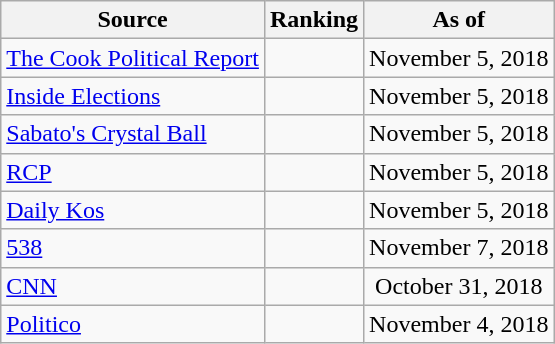<table class="wikitable" style="text-align:center">
<tr>
<th>Source</th>
<th>Ranking</th>
<th>As of</th>
</tr>
<tr>
<td align=left><a href='#'>The Cook Political Report</a></td>
<td></td>
<td>November 5, 2018</td>
</tr>
<tr>
<td align=left><a href='#'>Inside Elections</a></td>
<td></td>
<td>November 5, 2018</td>
</tr>
<tr>
<td align=left><a href='#'>Sabato's Crystal Ball</a></td>
<td></td>
<td>November 5, 2018</td>
</tr>
<tr>
<td align="left"><a href='#'>RCP</a></td>
<td></td>
<td>November 5, 2018</td>
</tr>
<tr>
<td align="left"><a href='#'>Daily Kos</a></td>
<td></td>
<td>November 5, 2018</td>
</tr>
<tr>
<td align="left"><a href='#'>538</a></td>
<td></td>
<td>November 7, 2018</td>
</tr>
<tr>
<td align="left"><a href='#'>CNN</a></td>
<td></td>
<td>October 31, 2018</td>
</tr>
<tr>
<td align="left"><a href='#'>Politico</a></td>
<td></td>
<td>November 4, 2018</td>
</tr>
</table>
